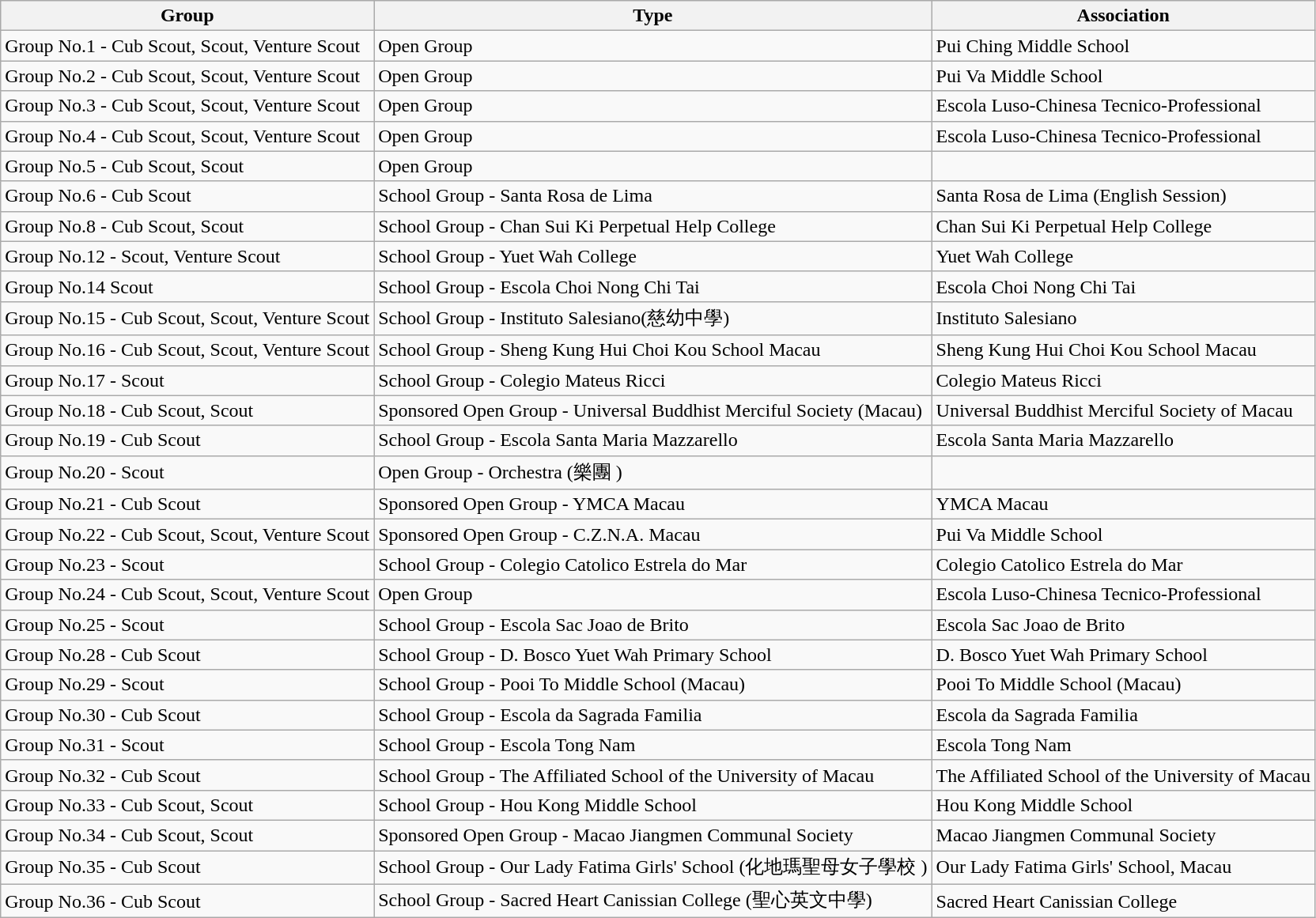<table class = wikitable>
<tr>
<th>Group</th>
<th>Type</th>
<th>Association</th>
</tr>
<tr>
<td>Group No.1 - Cub Scout, Scout, Venture Scout</td>
<td>Open Group</td>
<td>Pui Ching Middle School</td>
</tr>
<tr>
<td>Group No.2 - Cub Scout, Scout, Venture Scout</td>
<td>Open Group</td>
<td>Pui Va Middle School</td>
</tr>
<tr>
<td>Group No.3 - Cub Scout, Scout, Venture Scout</td>
<td>Open Group</td>
<td>Escola Luso-Chinesa Tecnico-Professional</td>
</tr>
<tr>
<td>Group No.4 - Cub Scout, Scout, Venture Scout</td>
<td>Open Group</td>
<td>Escola Luso-Chinesa Tecnico-Professional</td>
</tr>
<tr>
<td>Group No.5 - Cub Scout, Scout</td>
<td>Open Group</td>
<td></td>
</tr>
<tr>
<td>Group No.6 - Cub Scout</td>
<td>School Group - Santa Rosa de Lima</td>
<td>Santa Rosa de Lima (English Session)</td>
</tr>
<tr>
<td>Group No.8 - Cub Scout, Scout</td>
<td>School Group - Chan Sui Ki Perpetual Help College</td>
<td>Chan Sui Ki Perpetual Help College</td>
</tr>
<tr>
<td>Group No.12 - Scout, Venture Scout</td>
<td>School Group - Yuet Wah College</td>
<td>Yuet Wah College</td>
</tr>
<tr>
<td>Group No.14 Scout</td>
<td>School Group - Escola Choi Nong Chi Tai</td>
<td>Escola Choi Nong Chi Tai</td>
</tr>
<tr>
<td>Group No.15 - Cub Scout, Scout, Venture Scout</td>
<td>School Group - Instituto Salesiano(慈幼中學)</td>
<td>Instituto Salesiano</td>
</tr>
<tr>
<td>Group No.16 - Cub Scout, Scout, Venture Scout</td>
<td>School Group - Sheng Kung Hui Choi Kou School Macau</td>
<td>Sheng Kung Hui Choi Kou School Macau</td>
</tr>
<tr>
<td>Group No.17 - Scout</td>
<td>School Group - Colegio Mateus Ricci</td>
<td>Colegio Mateus Ricci</td>
</tr>
<tr>
<td>Group No.18 - Cub Scout, Scout</td>
<td>Sponsored Open Group - Universal Buddhist Merciful Society (Macau)</td>
<td>Universal Buddhist Merciful Society of Macau</td>
</tr>
<tr>
<td>Group No.19 - Cub Scout</td>
<td>School Group - Escola Santa Maria Mazzarello</td>
<td>Escola Santa Maria Mazzarello</td>
</tr>
<tr>
<td>Group No.20 - Scout</td>
<td>Open Group - Orchestra (樂團 )</td>
<td></td>
</tr>
<tr>
<td>Group No.21 - Cub Scout</td>
<td>Sponsored Open Group - YMCA Macau</td>
<td>YMCA Macau</td>
</tr>
<tr>
<td>Group No.22 - Cub Scout, Scout, Venture Scout</td>
<td>Sponsored Open Group - C.Z.N.A. Macau</td>
<td>Pui Va Middle School</td>
</tr>
<tr>
<td>Group No.23 - Scout</td>
<td>School Group - Colegio Catolico Estrela do Mar</td>
<td>Colegio Catolico Estrela do Mar</td>
</tr>
<tr>
<td>Group No.24 - Cub Scout, Scout, Venture Scout</td>
<td>Open Group</td>
<td>Escola Luso-Chinesa Tecnico-Professional</td>
</tr>
<tr>
<td>Group No.25 - Scout</td>
<td>School Group - Escola Sac Joao de Brito</td>
<td>Escola Sac Joao de Brito</td>
</tr>
<tr>
<td>Group No.28 - Cub Scout</td>
<td>School Group - D. Bosco Yuet Wah Primary School</td>
<td>D. Bosco Yuet Wah Primary School</td>
</tr>
<tr>
<td>Group No.29 - Scout</td>
<td>School Group - Pooi To Middle School (Macau)</td>
<td>Pooi To Middle School (Macau)</td>
</tr>
<tr>
<td>Group No.30 - Cub Scout</td>
<td>School Group - Escola da Sagrada Familia</td>
<td>Escola da Sagrada Familia</td>
</tr>
<tr>
<td>Group No.31 - Scout</td>
<td>School Group - Escola Tong Nam</td>
<td>Escola Tong Nam</td>
</tr>
<tr>
<td>Group No.32 - Cub Scout</td>
<td>School Group - The Affiliated School of the University of Macau</td>
<td>The Affiliated School of the University of Macau</td>
</tr>
<tr>
<td>Group No.33 - Cub Scout, Scout</td>
<td>School Group - Hou Kong Middle School</td>
<td>Hou Kong Middle School</td>
</tr>
<tr>
<td>Group No.34 - Cub Scout, Scout</td>
<td>Sponsored Open Group - Macao Jiangmen Communal Society</td>
<td>Macao Jiangmen Communal Society</td>
</tr>
<tr>
<td>Group No.35 - Cub Scout</td>
<td>School Group - Our Lady Fatima Girls' School (化地瑪聖母女子學校 )</td>
<td>Our Lady Fatima Girls' School, Macau</td>
</tr>
<tr>
<td>Group No.36 - Cub Scout</td>
<td>School Group - Sacred Heart Canissian College (聖心英文中學)</td>
<td>Sacred Heart Canissian College</td>
</tr>
</table>
